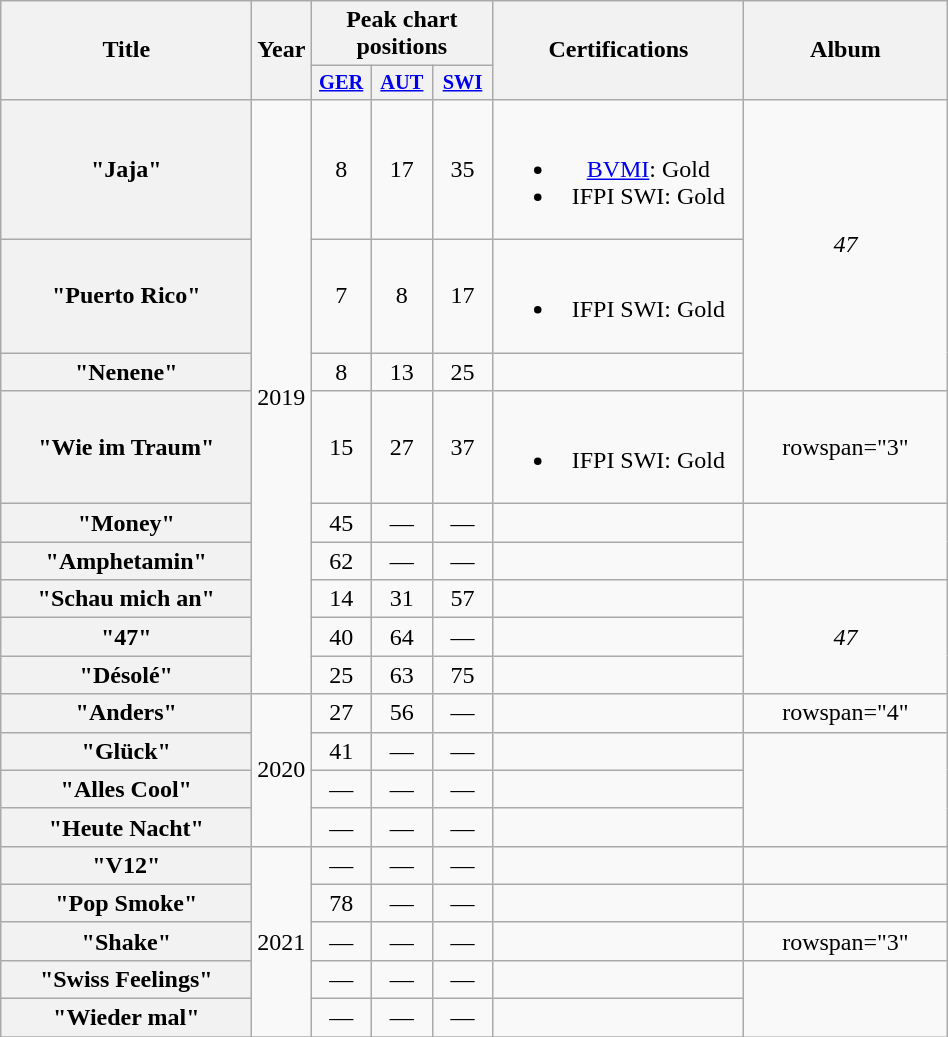<table class="wikitable plainrowheaders" style="text-align:center;">
<tr>
<th scope="col" rowspan="2" style="width:10em;">Title</th>
<th scope="col" rowspan="2" style="width:1em;">Year</th>
<th scope="col" colspan="3">Peak chart positions</th>
<th scope="col" rowspan="2" style="width:10em;">Certifications</th>
<th scope="col" rowspan="2" style="width:8em;">Album</th>
</tr>
<tr>
<th style="width:2.5em; font-size:85%"><a href='#'>GER</a><br></th>
<th style="width:2.5em; font-size:85%"><a href='#'>AUT</a><br></th>
<th style="width:2.5em; font-size:85%"><a href='#'>SWI</a><br></th>
</tr>
<tr>
<th scope="row">"Jaja"</th>
<td rowspan="9">2019</td>
<td>8</td>
<td>17</td>
<td>35</td>
<td><br><ul><li><a href='#'>BVMI</a>: Gold</li><li>IFPI SWI: Gold</li></ul></td>
<td rowspan="3"><em>47</em></td>
</tr>
<tr>
<th scope="row">"Puerto Rico"</th>
<td>7</td>
<td>8</td>
<td>17</td>
<td><br><ul><li>IFPI SWI: Gold</li></ul></td>
</tr>
<tr>
<th scope="row">"Nenene"</th>
<td>8</td>
<td>13</td>
<td>25</td>
<td></td>
</tr>
<tr>
<th scope="row">"Wie im Traum"<br></th>
<td>15</td>
<td>27</td>
<td>37</td>
<td><br><ul><li>IFPI SWI: Gold</li></ul></td>
<td>rowspan="3" </td>
</tr>
<tr>
<th scope="row">"Money"</th>
<td>45</td>
<td>—</td>
<td>—</td>
<td></td>
</tr>
<tr>
<th scope="row">"Amphetamin"</th>
<td>62</td>
<td>—</td>
<td>—</td>
<td></td>
</tr>
<tr>
<th scope="row">"Schau mich an"</th>
<td>14</td>
<td>31</td>
<td>57</td>
<td></td>
<td rowspan="3"><em>47</em></td>
</tr>
<tr>
<th scope="row">"47"</th>
<td>40</td>
<td>64</td>
<td>—</td>
<td></td>
</tr>
<tr>
<th scope="row">"Désolé"</th>
<td>25</td>
<td>63</td>
<td>75</td>
<td></td>
</tr>
<tr>
<th scope="row">"Anders"</th>
<td rowspan="4">2020</td>
<td>27</td>
<td>56</td>
<td>—</td>
<td></td>
<td>rowspan="4"  </td>
</tr>
<tr>
<th scope="row">"Glück"</th>
<td>41</td>
<td>—</td>
<td>—</td>
<td></td>
</tr>
<tr>
<th scope="row">"Alles Cool"</th>
<td>—</td>
<td>—</td>
<td>—</td>
<td></td>
</tr>
<tr>
<th scope="row">"Heute Nacht"<br></th>
<td>—</td>
<td>—</td>
<td>—</td>
<td></td>
</tr>
<tr>
<th scope="row">"V12"</th>
<td rowspan="5">2021</td>
<td>—</td>
<td>—</td>
<td>—</td>
<td></td>
<td></td>
</tr>
<tr>
<th scope="row">"Pop Smoke"<br></th>
<td>78</td>
<td>—</td>
<td>—</td>
<td></td>
<td></td>
</tr>
<tr>
<th scope="row">"Shake"<br></th>
<td>—</td>
<td>—</td>
<td>—</td>
<td></td>
<td>rowspan="3" </td>
</tr>
<tr>
<th scope="row">"Swiss Feelings"</th>
<td>—</td>
<td>—</td>
<td>—</td>
<td></td>
</tr>
<tr>
<th scope="row">"Wieder mal"</th>
<td>—</td>
<td>—</td>
<td>—</td>
<td></td>
</tr>
<tr>
</tr>
</table>
